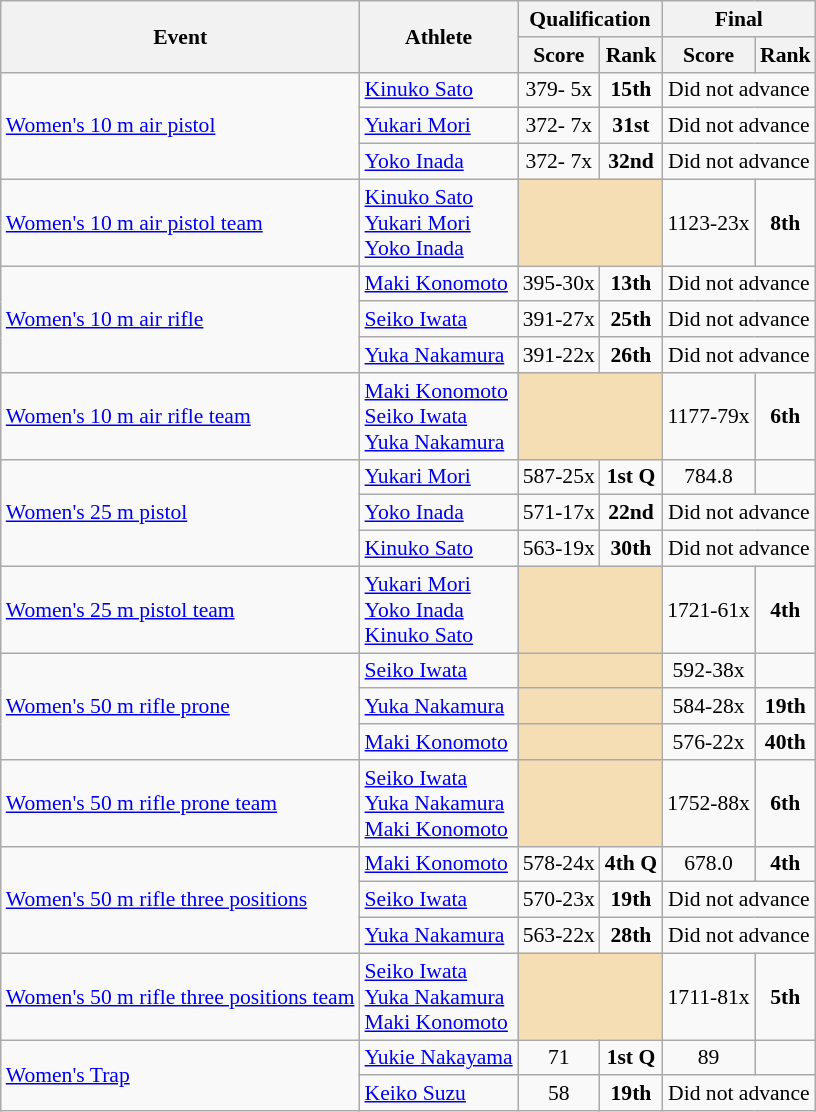<table class="wikitable" style="font-size:90%">
<tr>
<th rowspan="2">Event</th>
<th rowspan="2">Athlete</th>
<th colspan="2">Qualification</th>
<th colspan="2">Final</th>
</tr>
<tr>
<th>Score</th>
<th>Rank</th>
<th>Score</th>
<th>Rank</th>
</tr>
<tr>
<td rowspan=3><a href='#'>Women's 10 m air pistol</a></td>
<td><a href='#'>Kinuko Sato</a></td>
<td align=center>379- 5x</td>
<td align=center><strong>15th</strong></td>
<td align=center colspan=2>Did not advance</td>
</tr>
<tr>
<td><a href='#'>Yukari Mori</a></td>
<td align=center>372- 7x</td>
<td align=center><strong>31st</strong></td>
<td align=center colspan=2>Did not advance</td>
</tr>
<tr>
<td><a href='#'>Yoko Inada</a></td>
<td align=center>372- 7x</td>
<td align=center><strong>32nd</strong></td>
<td align=center colspan=2>Did not advance</td>
</tr>
<tr>
<td><a href='#'>Women's 10 m air pistol team</a></td>
<td><a href='#'>Kinuko Sato</a><br><a href='#'>Yukari Mori</a><br><a href='#'>Yoko Inada</a></td>
<td colspan=2 bgcolor=wheat></td>
<td align=center>1123-23x</td>
<td align=center><strong>8th</strong></td>
</tr>
<tr>
<td rowspan=3><a href='#'>Women's 10 m air rifle</a></td>
<td><a href='#'>Maki Konomoto</a></td>
<td align=center>395-30x</td>
<td align=center><strong>13th</strong></td>
<td align=center colspan=2>Did not advance</td>
</tr>
<tr>
<td><a href='#'>Seiko Iwata</a></td>
<td align=center>391-27x</td>
<td align=center><strong>25th</strong></td>
<td align=center colspan=2>Did not advance</td>
</tr>
<tr>
<td><a href='#'>Yuka Nakamura</a></td>
<td align=center>391-22x</td>
<td align=center><strong>26th</strong></td>
<td align=center colspan=2>Did not advance</td>
</tr>
<tr>
<td><a href='#'>Women's 10 m air rifle team</a></td>
<td><a href='#'>Maki Konomoto</a><br><a href='#'>Seiko Iwata</a><br><a href='#'>Yuka Nakamura</a></td>
<td colspan=2 bgcolor=wheat></td>
<td align=center>1177-79x</td>
<td align=center><strong>6th</strong></td>
</tr>
<tr>
<td rowspan=3><a href='#'>Women's 25 m pistol</a></td>
<td><a href='#'>Yukari Mori</a></td>
<td align=center>587-25x</td>
<td align=center><strong>1st Q</strong></td>
<td align=center>784.8</td>
<td align=center></td>
</tr>
<tr>
<td><a href='#'>Yoko Inada</a></td>
<td align=center>571-17x</td>
<td align=center><strong>22nd</strong></td>
<td align=center colspan=2>Did not advance</td>
</tr>
<tr>
<td><a href='#'>Kinuko Sato</a></td>
<td align=center>563-19x</td>
<td align=center><strong>30th</strong></td>
<td align=center colspan=2>Did not advance</td>
</tr>
<tr>
<td><a href='#'>Women's 25 m pistol team</a></td>
<td><a href='#'>Yukari Mori</a><br><a href='#'>Yoko Inada</a><br><a href='#'>Kinuko Sato</a></td>
<td colspan=2 bgcolor=wheat></td>
<td align=center>1721-61x</td>
<td align=center><strong>4th</strong></td>
</tr>
<tr>
<td rowspan=3><a href='#'>Women's 50 m rifle prone</a></td>
<td><a href='#'>Seiko Iwata</a></td>
<td colspan=2 bgcolor=wheat></td>
<td align=center>592-38x</td>
<td align=center></td>
</tr>
<tr>
<td><a href='#'>Yuka Nakamura</a></td>
<td colspan=2 bgcolor=wheat></td>
<td align=center>584-28x</td>
<td align=center><strong>19th</strong></td>
</tr>
<tr>
<td><a href='#'>Maki Konomoto</a></td>
<td colspan=2 bgcolor=wheat></td>
<td align=center>576-22x</td>
<td align=center><strong>40th</strong></td>
</tr>
<tr>
<td><a href='#'>Women's 50 m rifle prone team</a></td>
<td><a href='#'>Seiko Iwata</a><br><a href='#'>Yuka Nakamura</a><br><a href='#'>Maki Konomoto</a></td>
<td colspan=2 bgcolor=wheat></td>
<td align=center>1752-88x</td>
<td align=center><strong>6th</strong></td>
</tr>
<tr>
<td rowspan=3><a href='#'>Women's 50 m rifle three positions</a></td>
<td><a href='#'>Maki Konomoto</a></td>
<td align=center>578-24x</td>
<td align=center><strong>4th Q</strong></td>
<td align=center>678.0</td>
<td align=center><strong>4th</strong></td>
</tr>
<tr>
<td><a href='#'>Seiko Iwata</a></td>
<td align=center>570-23x</td>
<td align=center><strong>19th</strong></td>
<td align=center colspan=2>Did not advance</td>
</tr>
<tr>
<td><a href='#'>Yuka Nakamura</a></td>
<td align=center>563-22x</td>
<td align=center><strong>28th</strong></td>
<td align=center colspan=2>Did not advance</td>
</tr>
<tr>
<td><a href='#'>Women's 50 m rifle three positions team</a></td>
<td><a href='#'>Seiko Iwata</a><br><a href='#'>Yuka Nakamura</a><br><a href='#'>Maki Konomoto</a></td>
<td colspan=2 bgcolor=wheat></td>
<td align=center>1711-81x</td>
<td align=center><strong>5th</strong></td>
</tr>
<tr>
<td rowspan=2><a href='#'>Women's Trap</a></td>
<td><a href='#'>Yukie Nakayama</a></td>
<td align=center>71</td>
<td align=center><strong>1st Q</strong></td>
<td align=center>89</td>
<td align=center></td>
</tr>
<tr>
<td><a href='#'>Keiko Suzu</a></td>
<td align=center>58</td>
<td align=center><strong>19th</strong></td>
<td align=center colspan=2>Did not advance</td>
</tr>
</table>
